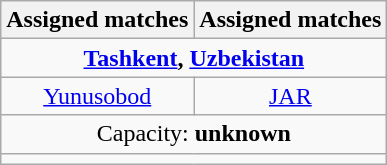<table class="wikitable" style="text-align:center">
<tr>
<th>Assigned matches</th>
<th>Assigned matches</th>
</tr>
<tr>
<td colspan=2><strong><a href='#'>Tashkent</a>, <a href='#'>Uzbekistan</a></strong></td>
</tr>
<tr>
<td><a href='#'>Yunusobod</a></td>
<td><a href='#'>JAR</a></td>
</tr>
<tr>
<td colspan=2>Capacity: <strong>unknown</strong></td>
</tr>
<tr>
<td colspan=2></td>
</tr>
</table>
